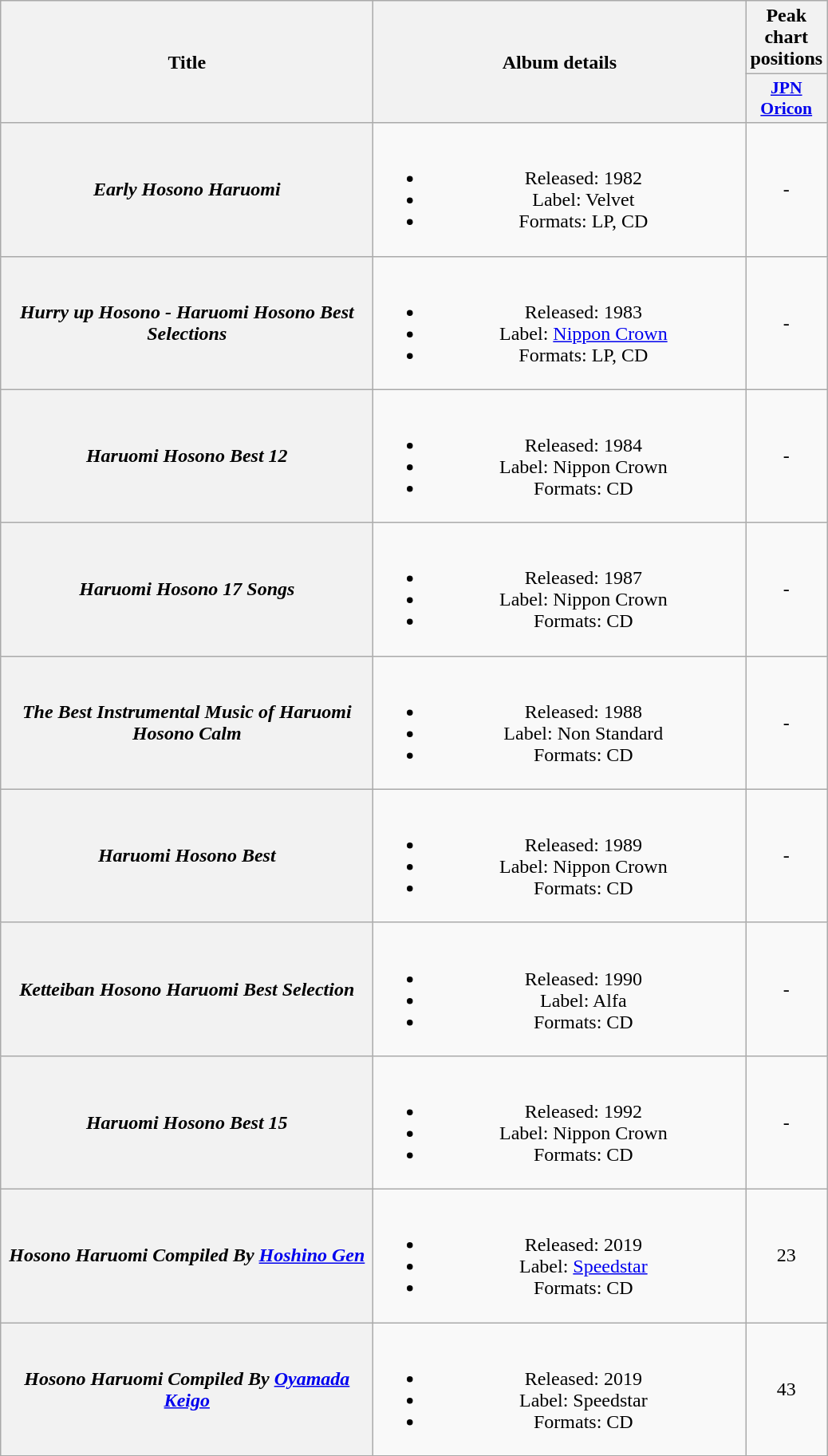<table class="wikitable plainrowheaders" style="text-align:center;">
<tr>
<th scope="col" rowspan="2" style="width:19em;">Title</th>
<th scope="col" rowspan="2" style="width:19em;">Album details</th>
<th scope="col">Peak chart positions</th>
</tr>
<tr>
<th scope="col" style="width:2.9em;font-size:90%;"><a href='#'>JPN<br>Oricon</a><br></th>
</tr>
<tr>
<th scope="row"><em>Early Hosono Haruomi</em></th>
<td><br><ul><li>Released: 1982</li><li>Label: Velvet</li><li>Formats: LP, CD</li></ul></td>
<td>-</td>
</tr>
<tr>
<th scope="row"><em>Hurry up Hosono - Haruomi Hosono Best Selections</em></th>
<td><br><ul><li>Released: 1983</li><li>Label: <a href='#'>Nippon Crown</a></li><li>Formats: LP, CD</li></ul></td>
<td>-</td>
</tr>
<tr>
<th scope="row"><em>Haruomi Hosono Best 12</em></th>
<td><br><ul><li>Released: 1984</li><li>Label: Nippon Crown</li><li>Formats: CD</li></ul></td>
<td>-</td>
</tr>
<tr>
<th scope="row"><em>Haruomi Hosono 17 Songs</em></th>
<td><br><ul><li>Released: 1987</li><li>Label: Nippon Crown</li><li>Formats: CD</li></ul></td>
<td>-</td>
</tr>
<tr>
<th scope="row"><em>The Best Instrumental Music of Haruomi Hosono Calm</em></th>
<td><br><ul><li>Released: 1988</li><li>Label: Non Standard</li><li>Formats: CD</li></ul></td>
<td>-</td>
</tr>
<tr>
<th scope="row"><em>Haruomi Hosono Best</em></th>
<td><br><ul><li>Released: 1989</li><li>Label: Nippon Crown</li><li>Formats: CD</li></ul></td>
<td>-</td>
</tr>
<tr>
<th scope="row"><em>Ketteiban Hosono Haruomi Best Selection</em></th>
<td><br><ul><li>Released: 1990</li><li>Label: Alfa</li><li>Formats: CD</li></ul></td>
<td>-</td>
</tr>
<tr>
<th scope="row"><em>Haruomi Hosono Best 15</em></th>
<td><br><ul><li>Released: 1992</li><li>Label: Nippon Crown</li><li>Formats: CD</li></ul></td>
<td>-</td>
</tr>
<tr>
<th scope="row"><em>Hosono Haruomi Compiled By <a href='#'>Hoshino Gen</a></em></th>
<td><br><ul><li>Released: 2019</li><li>Label: <a href='#'>Speedstar</a></li><li>Formats: CD</li></ul></td>
<td>23</td>
</tr>
<tr>
<th scope="row"><em>Hosono Haruomi Compiled By <a href='#'>Oyamada Keigo</a></em></th>
<td><br><ul><li>Released: 2019</li><li>Label: Speedstar</li><li>Formats: CD</li></ul></td>
<td>43</td>
</tr>
<tr>
</tr>
</table>
